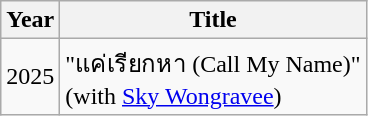<table class="wikitable sortable">
<tr>
<th scope="col">Year</th>
<th scope="col">Title</th>
</tr>
<tr>
<td>2025</td>
<td>"แค่เรียกหา (Call My Name)"<br><span>(with</span> <span><a href='#'>Sky Wongravee</a>)</span></td>
</tr>
</table>
